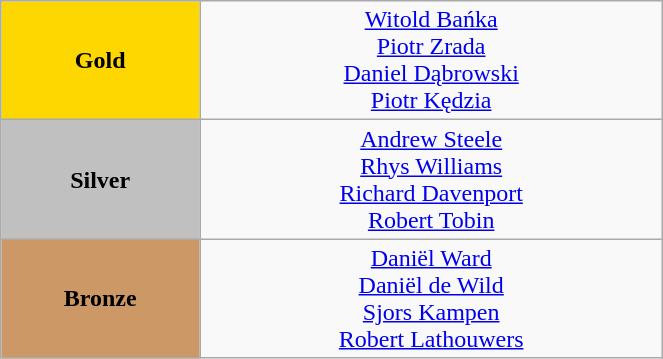<table class="wikitable" style="text-align:center; " width="35%">
<tr>
<td bgcolor="gold"><strong>Gold</strong></td>
<td><a href='#'>Witold Bańka</a><br><a href='#'>Piotr Zrada</a><br><a href='#'>Daniel Dąbrowski</a><br><a href='#'>Piotr Kędzia</a><br>  <small><em></em></small></td>
</tr>
<tr>
<td bgcolor="silver"><strong>Silver</strong></td>
<td><a href='#'>Andrew Steele</a><br><a href='#'>Rhys Williams</a><br><a href='#'>Richard Davenport</a><br><a href='#'>Robert Tobin</a><br>  <small><em></em></small></td>
</tr>
<tr>
<td bgcolor="CC9966"><strong>Bronze</strong></td>
<td><a href='#'>Daniël Ward</a><br><a href='#'>Daniël de Wild</a><br><a href='#'>Sjors Kampen</a><br><a href='#'>Robert Lathouwers</a><br>  <small><em></em></small></td>
</tr>
</table>
